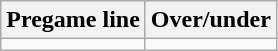<table class="wikitable">
<tr align="center">
<th style=>Pregame line</th>
<th style=>Over/under</th>
</tr>
<tr align="center">
<td></td>
<td></td>
</tr>
</table>
